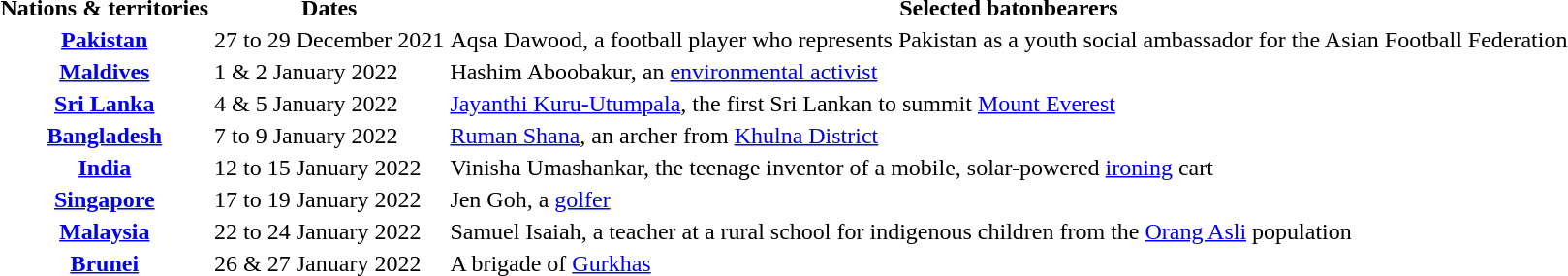<table>
<tr>
<th>Nations & territories</th>
<th>Dates</th>
<th>Selected batonbearers</th>
</tr>
<tr>
<th><a href='#'>Pakistan</a></th>
<td>27 to 29 December 2021</td>
<td>Aqsa Dawood, a football player who represents Pakistan as a youth social ambassador for the Asian Football Federation</td>
</tr>
<tr>
<th><a href='#'>Maldives</a></th>
<td>1 & 2 January 2022</td>
<td>Hashim Aboobakur, an <a href='#'>environmental activist</a></td>
</tr>
<tr>
<th><a href='#'>Sri Lanka</a></th>
<td>4 & 5 January 2022</td>
<td><a href='#'>Jayanthi Kuru-Utumpala</a>, the first Sri Lankan to summit <a href='#'>Mount Everest</a></td>
</tr>
<tr>
<th><a href='#'>Bangladesh</a></th>
<td>7 to 9 January 2022</td>
<td><a href='#'>Ruman Shana</a>, an archer from <a href='#'>Khulna District</a></td>
</tr>
<tr>
<th><a href='#'>India</a></th>
<td>12 to 15 January 2022</td>
<td>Vinisha Umashankar, the teenage inventor of a mobile, solar-powered <a href='#'>ironing</a> cart</td>
</tr>
<tr>
<th><a href='#'>Singapore</a></th>
<td>17 to 19 January 2022</td>
<td>Jen Goh, a <a href='#'>golfer</a></td>
</tr>
<tr>
<th><a href='#'>Malaysia</a></th>
<td>22 to 24 January 2022</td>
<td>Samuel Isaiah, a teacher at a rural school for indigenous children from the <a href='#'>Orang Asli</a> population</td>
</tr>
<tr>
<th><a href='#'>Brunei</a></th>
<td>26 & 27 January 2022</td>
<td>A brigade of <a href='#'>Gurkhas</a></td>
</tr>
<tr>
</tr>
</table>
